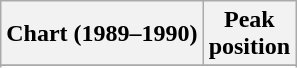<table class="wikitable sortable plainrowheaders">
<tr>
<th>Chart (1989–1990)</th>
<th>Peak<br>position</th>
</tr>
<tr>
</tr>
<tr>
</tr>
<tr>
</tr>
<tr>
</tr>
<tr>
</tr>
<tr>
</tr>
</table>
